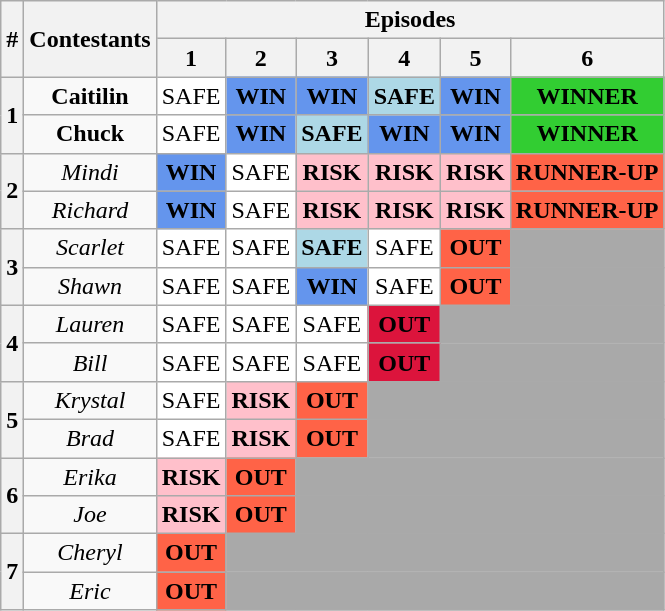<table class="wikitable" style="text-align:center">
<tr>
<th rowspan=2>#</th>
<th rowspan=2>Contestants</th>
<th colspan=8>Episodes</th>
</tr>
<tr>
<th>1</th>
<th>2</th>
<th>3</th>
<th>4</th>
<th>5</th>
<th>6</th>
</tr>
<tr>
<th rowspan=2>1</th>
<td><strong>Caitilin</strong></td>
<td style="background:white;">SAFE</td>
<td style="background:cornflowerblue;"><strong>WIN</strong></td>
<td style="background:cornflowerblue;"><strong>WIN</strong></td>
<td style="background:lightblue;"><strong>SAFE</strong></td>
<td style="background:cornflowerblue;"><strong>WIN</strong></td>
<td style="background:limegreen;"><strong>WINNER</strong></td>
</tr>
<tr>
<td><strong>Chuck</strong></td>
<td style="background:white;">SAFE</td>
<td style="background:cornflowerblue;"><strong>WIN</strong></td>
<td style="background:lightblue;"><strong>SAFE</strong></td>
<td style="background:cornflowerblue;"><strong>WIN</strong></td>
<td style="background:cornflowerblue;"><strong>WIN</strong></td>
<td style="background:limegreen;"><strong>WINNER</strong></td>
</tr>
<tr>
<th rowspan=2>2</th>
<td><em>Mindi</em></td>
<td style="background:cornflowerblue;"><strong>WIN</strong></td>
<td style="background:white;">SAFE</td>
<td style="background:pink;"><strong>RISK</strong></td>
<td style="background:pink;"><strong>RISK</strong></td>
<td style="background:pink;"><strong>RISK</strong></td>
<td style="background:tomato;"><strong>RUNNER-UP</strong></td>
</tr>
<tr>
<td><em>Richard</em></td>
<td style="background:cornflowerblue;"><strong>WIN</strong></td>
<td style="background:white;">SAFE</td>
<td style="background:pink;"><strong>RISK</strong></td>
<td style="background:pink;"><strong>RISK</strong></td>
<td style="background:pink;"><strong>RISK</strong></td>
<td style="background:tomato;"><strong>RUNNER-UP</strong></td>
</tr>
<tr>
<th rowspan=2>3</th>
<td><em>Scarlet</em></td>
<td style="background:white;">SAFE</td>
<td style="background:white;">SAFE</td>
<td style="background:lightblue;"><strong>SAFE</strong></td>
<td style="background:white;">SAFE</td>
<td style="background:tomato;"><strong>OUT</strong></td>
<td style="background:darkgray;"></td>
</tr>
<tr>
<td><em>Shawn</em></td>
<td style="background:white;">SAFE</td>
<td style="background:white;">SAFE</td>
<td style="background:cornflowerblue;"><strong>WIN</strong></td>
<td style="background:white;">SAFE</td>
<td style="background:tomato;"><strong>OUT</strong></td>
<td style="background:darkgray;"></td>
</tr>
<tr>
<th rowspan=2>4</th>
<td><em>Lauren</em></td>
<td style="background:white;">SAFE</td>
<td style="background:white;">SAFE</td>
<td style="background:white;">SAFE</td>
<td style="background:crimson;"><strong>OUT</strong></td>
<td style="background:darkgray;" colspan="2"></td>
</tr>
<tr>
<td><em>Bill</em></td>
<td style="background:white;">SAFE</td>
<td style="background:white;">SAFE</td>
<td style="background:white;">SAFE</td>
<td style="background:crimson;"><strong>OUT</strong></td>
<td style="background:darkgray;" colspan="2"></td>
</tr>
<tr>
<th rowspan=2>5</th>
<td><em>Krystal</em></td>
<td style="background:white;">SAFE</td>
<td style="background:pink;"><strong>RISK</strong></td>
<td style="background:tomato;"><strong>OUT</strong></td>
<td style="background:darkgray;" colspan="3"></td>
</tr>
<tr>
<td><em>Brad</em></td>
<td style="background:white;">SAFE</td>
<td style="background:pink;"><strong>RISK</strong></td>
<td style="background:tomato;"><strong>OUT</strong></td>
<td style="background:darkgray;" colspan="3"></td>
</tr>
<tr>
<th rowspan=2>6</th>
<td><em>Erika</em></td>
<td style="background:pink;"><strong>RISK</strong></td>
<td style="background:tomato;"><strong>OUT</strong></td>
<td style="background:darkgray;" colspan="4"></td>
</tr>
<tr>
<td><em>Joe</em></td>
<td style="background:pink;"><strong>RISK</strong></td>
<td style="background:tomato;"><strong>OUT</strong></td>
<td style="background:darkgray;" colspan="4"></td>
</tr>
<tr>
<th rowspan=2>7</th>
<td><em>Cheryl</em></td>
<td style="background:tomato;"><strong>OUT</strong></td>
<td style="background:darkgray;" colspan="5"></td>
</tr>
<tr>
<td><em>Eric</em></td>
<td style="background:tomato;"><strong>OUT</strong></td>
<td style="background:darkgray;" colspan="5"></td>
</tr>
</table>
